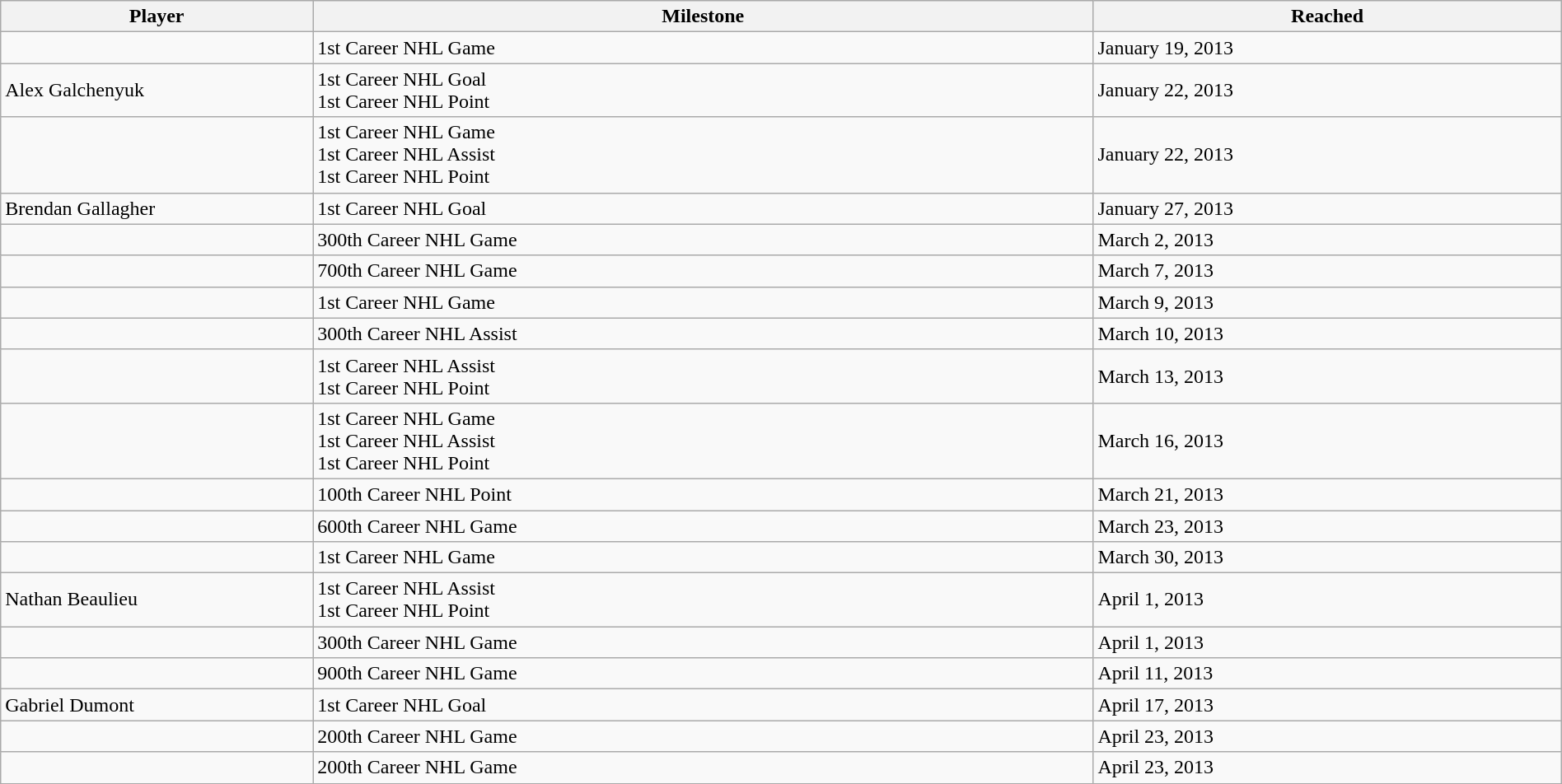<table class="wikitable sortable" style="width:100%;">
<tr align=center>
<th style="width:20%;">Player</th>
<th style="width:50%;">Milestone</th>
<th style="width:30%;" data-sort-type="date">Reached</th>
</tr>
<tr>
<td></td>
<td>1st Career NHL Game</td>
<td>January 19, 2013</td>
</tr>
<tr>
<td>Alex Galchenyuk</td>
<td>1st Career NHL Goal<br>1st Career NHL Point</td>
<td>January 22, 2013</td>
</tr>
<tr>
<td></td>
<td>1st Career NHL Game<br>1st Career NHL Assist<br>1st Career NHL Point</td>
<td>January 22, 2013</td>
</tr>
<tr>
<td>Brendan Gallagher</td>
<td>1st Career NHL Goal</td>
<td>January 27, 2013</td>
</tr>
<tr>
<td></td>
<td>300th Career NHL Game</td>
<td>March 2, 2013</td>
</tr>
<tr>
<td></td>
<td>700th Career NHL Game</td>
<td>March 7, 2013</td>
</tr>
<tr>
<td></td>
<td>1st Career NHL Game</td>
<td>March 9, 2013</td>
</tr>
<tr>
<td></td>
<td>300th Career NHL Assist</td>
<td>March 10, 2013</td>
</tr>
<tr>
<td></td>
<td>1st Career NHL Assist<br>1st Career NHL Point</td>
<td>March 13, 2013</td>
</tr>
<tr>
<td></td>
<td>1st Career NHL Game<br>1st Career NHL Assist<br>1st Career NHL Point</td>
<td>March 16, 2013</td>
</tr>
<tr>
<td></td>
<td>100th Career NHL Point</td>
<td>March 21, 2013</td>
</tr>
<tr>
<td></td>
<td>600th Career NHL Game</td>
<td>March 23, 2013</td>
</tr>
<tr>
<td></td>
<td>1st Career NHL Game</td>
<td>March 30, 2013</td>
</tr>
<tr>
<td>Nathan Beaulieu</td>
<td>1st Career NHL Assist<br>1st Career NHL Point</td>
<td>April 1, 2013</td>
</tr>
<tr>
<td></td>
<td>300th Career NHL Game</td>
<td>April 1, 2013</td>
</tr>
<tr>
<td></td>
<td>900th Career NHL Game</td>
<td>April 11, 2013</td>
</tr>
<tr>
<td>Gabriel Dumont</td>
<td>1st Career NHL Goal</td>
<td>April 17, 2013</td>
</tr>
<tr>
<td></td>
<td>200th Career NHL Game</td>
<td>April 23, 2013</td>
</tr>
<tr>
<td></td>
<td>200th Career NHL Game</td>
<td>April 23, 2013</td>
</tr>
<tr>
</tr>
</table>
